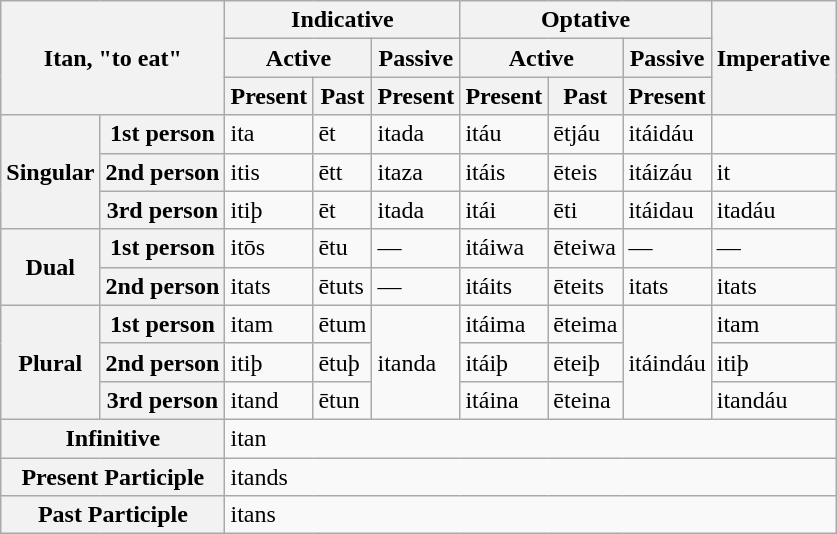<table class="wikitable mw-collapsible">
<tr>
<th colspan="2" rowspan="3">Itan, "to eat"</th>
<th colspan="3">Indicative</th>
<th colspan="3">Optative</th>
<th rowspan="3">Imperative</th>
</tr>
<tr>
<th colspan="2">Active</th>
<th>Passive</th>
<th colspan="2">Active</th>
<th>Passive</th>
</tr>
<tr>
<th>Present</th>
<th>Past</th>
<th>Present</th>
<th>Present</th>
<th>Past</th>
<th>Present</th>
</tr>
<tr>
<th rowspan="3">Singular</th>
<th>1st person</th>
<td>ita</td>
<td>ēt</td>
<td>itada</td>
<td>itáu</td>
<td>ētjáu</td>
<td>itáidáu</td>
<td></td>
</tr>
<tr>
<th>2nd person</th>
<td>itis</td>
<td>ētt</td>
<td>itaza</td>
<td>itáis</td>
<td>ēteis</td>
<td>itáizáu</td>
<td>it</td>
</tr>
<tr>
<th>3rd person</th>
<td>itiþ</td>
<td>ēt</td>
<td>itada</td>
<td>itái</td>
<td>ēti</td>
<td>itáidau</td>
<td>itadáu</td>
</tr>
<tr>
<th rowspan="2">Dual</th>
<th>1st person</th>
<td>itōs</td>
<td>ētu</td>
<td>—</td>
<td>itáiwa</td>
<td>ēteiwa</td>
<td>—</td>
<td>—</td>
</tr>
<tr>
<th>2nd person</th>
<td>itats</td>
<td>ētuts</td>
<td>—</td>
<td>itáits</td>
<td>ēteits</td>
<td>itats</td>
<td>itats</td>
</tr>
<tr>
<th rowspan="3">Plural</th>
<th>1st person</th>
<td>itam</td>
<td>ētum</td>
<td rowspan="3">itanda</td>
<td>itáima</td>
<td>ēteima</td>
<td rowspan="3">itáindáu</td>
<td>itam</td>
</tr>
<tr>
<th>2nd person</th>
<td>itiþ</td>
<td>ētuþ</td>
<td>itáiþ</td>
<td>ēteiþ</td>
<td>itiþ</td>
</tr>
<tr>
<th>3rd person</th>
<td>itand</td>
<td>ētun</td>
<td>itáina</td>
<td>ēteina</td>
<td>itandáu</td>
</tr>
<tr>
<th colspan="2">Infinitive</th>
<td colspan="7">itan</td>
</tr>
<tr>
<th colspan="2">Present Participle</th>
<td colspan="7">itands</td>
</tr>
<tr>
<th colspan="2">Past Participle</th>
<td colspan="7">itans</td>
</tr>
</table>
